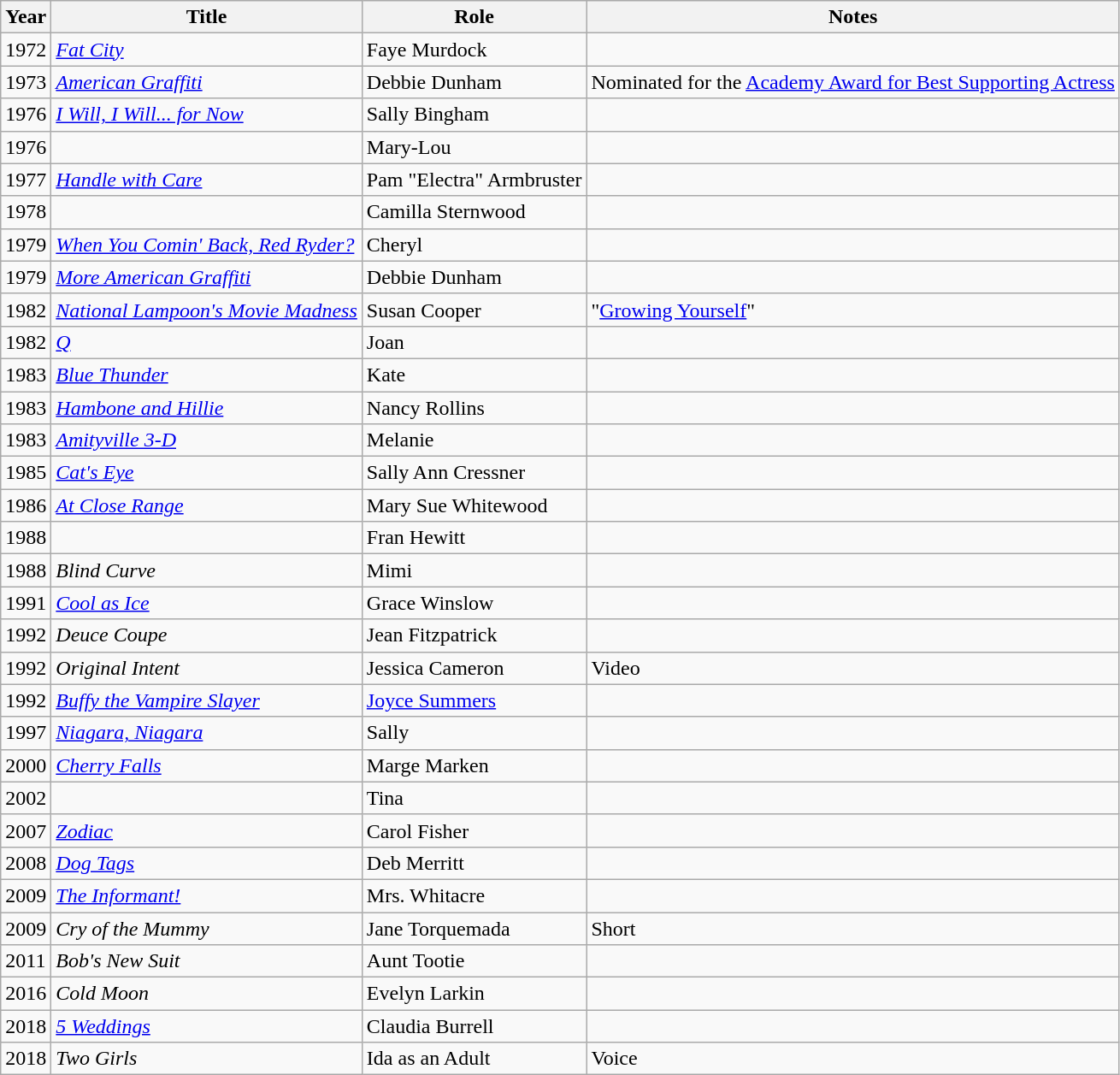<table class="wikitable sortable">
<tr>
<th>Year</th>
<th>Title</th>
<th>Role</th>
<th class="unsortable">Notes</th>
</tr>
<tr>
<td>1972</td>
<td><em><a href='#'>Fat City</a></em></td>
<td>Faye Murdock</td>
<td></td>
</tr>
<tr>
<td>1973</td>
<td><em><a href='#'>American Graffiti</a></em></td>
<td>Debbie Dunham</td>
<td>Nominated for the <a href='#'>Academy Award for Best Supporting Actress</a></td>
</tr>
<tr>
<td>1976</td>
<td><em><a href='#'>I Will, I Will... for Now</a></em></td>
<td>Sally Bingham</td>
<td></td>
</tr>
<tr>
<td>1976</td>
<td><em></em></td>
<td>Mary-Lou</td>
<td></td>
</tr>
<tr>
<td>1977</td>
<td><em><a href='#'>Handle with Care</a></em></td>
<td>Pam "Electra" Armbruster</td>
<td></td>
</tr>
<tr>
<td>1978</td>
<td><em></em></td>
<td>Camilla Sternwood</td>
<td></td>
</tr>
<tr>
<td>1979</td>
<td><em><a href='#'>When You Comin' Back, Red Ryder?</a></em></td>
<td>Cheryl</td>
<td></td>
</tr>
<tr>
<td>1979</td>
<td><em><a href='#'>More American Graffiti</a></em></td>
<td>Debbie Dunham</td>
<td></td>
</tr>
<tr>
<td>1982</td>
<td><em><a href='#'>National Lampoon's Movie Madness</a></em></td>
<td>Susan Cooper</td>
<td>"<a href='#'>Growing Yourself</a>"</td>
</tr>
<tr>
<td>1982</td>
<td><em><a href='#'>Q</a></em></td>
<td>Joan</td>
<td></td>
</tr>
<tr>
<td>1983</td>
<td><em><a href='#'>Blue Thunder</a></em></td>
<td>Kate</td>
<td></td>
</tr>
<tr>
<td>1983</td>
<td><em><a href='#'>Hambone and Hillie</a></em></td>
<td>Nancy Rollins</td>
<td></td>
</tr>
<tr>
<td>1983</td>
<td><em><a href='#'>Amityville 3-D</a></em></td>
<td>Melanie</td>
<td></td>
</tr>
<tr>
<td>1985</td>
<td><em><a href='#'>Cat's Eye</a></em></td>
<td>Sally Ann Cressner</td>
<td></td>
</tr>
<tr>
<td>1986</td>
<td><em><a href='#'>At Close Range</a></em></td>
<td>Mary Sue Whitewood</td>
<td></td>
</tr>
<tr>
<td>1988</td>
<td><em></em></td>
<td>Fran Hewitt</td>
<td></td>
</tr>
<tr>
<td>1988</td>
<td><em>Blind Curve</em></td>
<td>Mimi</td>
<td></td>
</tr>
<tr>
<td>1991</td>
<td><em><a href='#'>Cool as Ice</a></em></td>
<td>Grace Winslow</td>
<td></td>
</tr>
<tr>
<td>1992</td>
<td><em>Deuce Coupe</em></td>
<td>Jean Fitzpatrick</td>
<td></td>
</tr>
<tr>
<td>1992</td>
<td><em>Original Intent</em></td>
<td>Jessica Cameron</td>
<td>Video</td>
</tr>
<tr>
<td>1992</td>
<td><em><a href='#'>Buffy the Vampire Slayer</a></em></td>
<td><a href='#'>Joyce Summers</a></td>
<td></td>
</tr>
<tr>
<td>1997</td>
<td><em><a href='#'>Niagara, Niagara</a></em></td>
<td>Sally</td>
<td></td>
</tr>
<tr>
<td>2000</td>
<td><em><a href='#'>Cherry Falls</a></em></td>
<td>Marge Marken</td>
<td></td>
</tr>
<tr>
<td>2002</td>
<td><em></em></td>
<td>Tina</td>
<td></td>
</tr>
<tr>
<td>2007</td>
<td><em><a href='#'>Zodiac</a></em></td>
<td>Carol Fisher</td>
<td></td>
</tr>
<tr>
<td>2008</td>
<td><em><a href='#'>Dog Tags</a></em></td>
<td>Deb Merritt</td>
<td></td>
</tr>
<tr>
<td>2009</td>
<td><em><a href='#'>The Informant!</a></em></td>
<td>Mrs. Whitacre</td>
<td></td>
</tr>
<tr>
<td>2009</td>
<td><em>Cry of the Mummy</em></td>
<td>Jane Torquemada</td>
<td>Short</td>
</tr>
<tr>
<td>2011</td>
<td><em>Bob's New Suit</em></td>
<td>Aunt Tootie</td>
<td></td>
</tr>
<tr>
<td>2016</td>
<td><em>Cold Moon</em></td>
<td>Evelyn Larkin</td>
<td></td>
</tr>
<tr>
<td>2018</td>
<td><em><a href='#'>5 Weddings</a></em></td>
<td>Claudia Burrell</td>
<td></td>
</tr>
<tr>
<td>2018</td>
<td><em>Two Girls</em></td>
<td>Ida as an Adult</td>
<td>Voice</td>
</tr>
</table>
